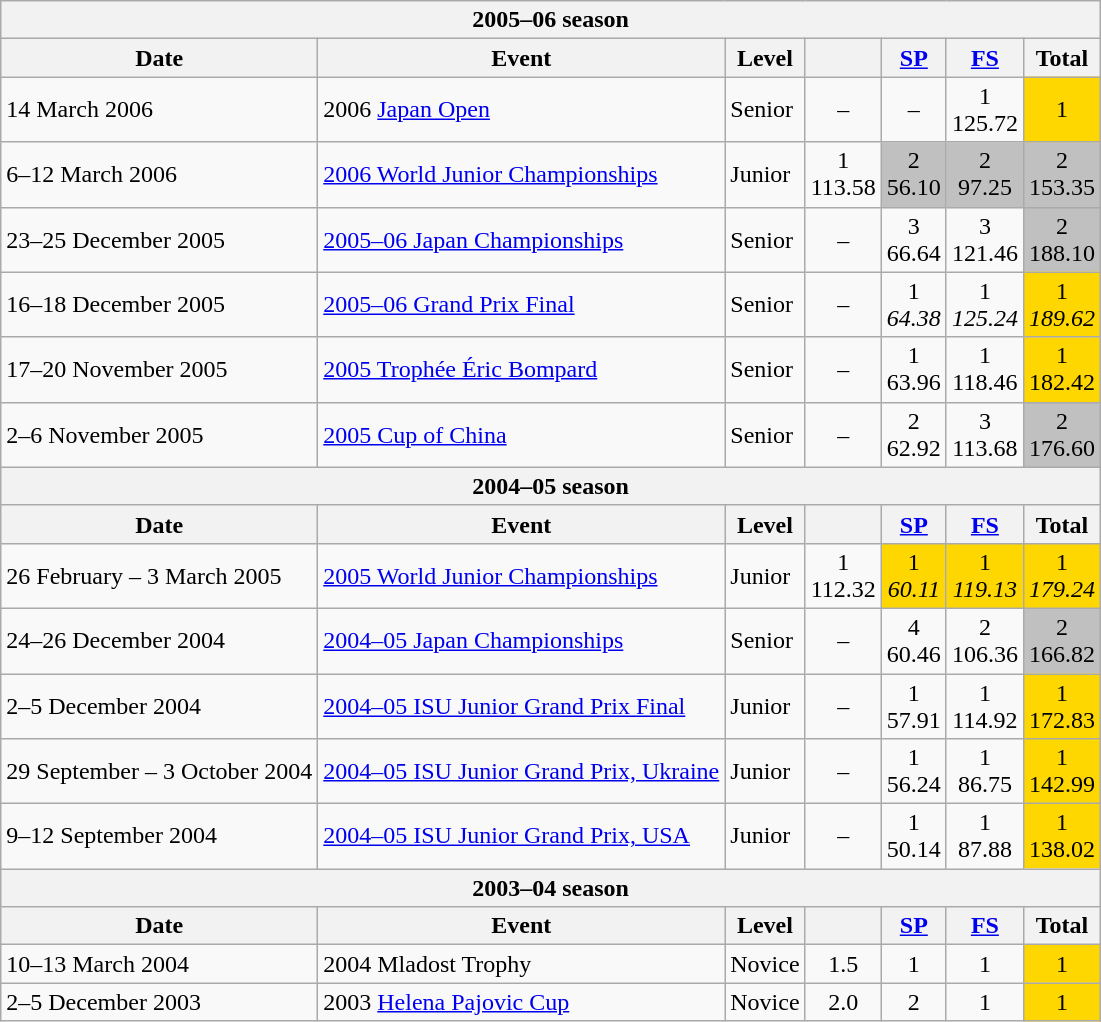<table class="wikitable">
<tr>
<th colspan=7>2005–06 season</th>
</tr>
<tr>
<th>Date</th>
<th>Event</th>
<th>Level</th>
<th></th>
<th><a href='#'>SP</a></th>
<th><a href='#'>FS</a></th>
<th>Total</th>
</tr>
<tr>
<td>14 March 2006</td>
<td>2006 <a href='#'>Japan Open</a> </td>
<td>Senior</td>
<td align=center>–</td>
<td align=center>–</td>
<td align=center>1<br>125.72</td>
<td align=center bgcolor=gold>1</td>
</tr>
<tr>
<td>6–12 March 2006</td>
<td><a href='#'>2006 World Junior Championships</a></td>
<td>Junior</td>
<td align=center>1<br>113.58</td>
<td align=center bgcolor=silver>2<br>56.10</td>
<td align=center bgcolor=silver>2<br>97.25</td>
<td align=center bgcolor=silver>2<br>153.35</td>
</tr>
<tr>
<td>23–25 December 2005</td>
<td><a href='#'>2005–06 Japan Championships</a></td>
<td>Senior</td>
<td align=center>–</td>
<td align=center>3<br>66.64</td>
<td align=center>3<br>121.46</td>
<td align=center bgcolor=silver>2<br>188.10</td>
</tr>
<tr>
<td>16–18 December 2005</td>
<td><a href='#'>2005–06 Grand Prix Final</a></td>
<td>Senior</td>
<td align=center>–</td>
<td align=center>1<br><em>64.38</em></td>
<td align=center>1<br><em>125.24</em></td>
<td align=center bgcolor=gold>1<br><em>189.62</em></td>
</tr>
<tr>
<td>17–20 November 2005</td>
<td><a href='#'>2005 Trophée Éric Bompard</a></td>
<td>Senior</td>
<td align=center>–</td>
<td align=center>1<br>63.96</td>
<td align=center>1<br>118.46</td>
<td align=center bgcolor=gold>1<br>182.42</td>
</tr>
<tr>
<td>2–6 November 2005</td>
<td><a href='#'>2005 Cup of China</a></td>
<td>Senior</td>
<td align=center>–</td>
<td align=center>2<br>62.92</td>
<td align=center>3<br>113.68</td>
<td align=center bgcolor=silver>2<br>176.60</td>
</tr>
<tr>
<th colspan=7>2004–05 season</th>
</tr>
<tr>
<th>Date</th>
<th>Event</th>
<th>Level</th>
<th></th>
<th><a href='#'>SP</a></th>
<th><a href='#'>FS</a></th>
<th>Total</th>
</tr>
<tr>
<td>26 February – 3 March 2005</td>
<td><a href='#'>2005 World Junior Championships</a></td>
<td>Junior</td>
<td align=center>1<br>112.32</td>
<td align=center bgcolor=gold>1<br><em>60.11</em></td>
<td align=center bgcolor=gold>1<br><em>119.13</em></td>
<td align=center bgcolor=gold>1<br><em>179.24</em></td>
</tr>
<tr>
<td>24–26 December 2004</td>
<td><a href='#'>2004–05 Japan Championships</a></td>
<td>Senior</td>
<td align=center>–</td>
<td align=center>4<br>60.46</td>
<td align=center>2<br>106.36</td>
<td align=center bgcolor=silver>2<br>166.82</td>
</tr>
<tr>
<td>2–5 December 2004</td>
<td><a href='#'>2004–05 ISU Junior Grand Prix Final</a></td>
<td>Junior</td>
<td align=center>–</td>
<td align=center>1<br>57.91</td>
<td align=center>1<br>114.92</td>
<td align=center bgcolor=gold>1<br>172.83</td>
</tr>
<tr>
<td>29 September – 3 October 2004</td>
<td><a href='#'>2004–05 ISU Junior Grand Prix, Ukraine</a></td>
<td>Junior</td>
<td align=center>–</td>
<td align=center>1<br>56.24</td>
<td align=center>1<br>86.75</td>
<td align=center bgcolor=gold>1<br>142.99</td>
</tr>
<tr>
<td>9–12 September 2004</td>
<td><a href='#'>2004–05 ISU Junior Grand Prix, USA</a></td>
<td>Junior</td>
<td align=center>–</td>
<td align=center>1<br>50.14</td>
<td align=center>1<br>87.88</td>
<td align=center bgcolor=gold>1<br>138.02</td>
</tr>
<tr>
<th colspan=7>2003–04 season</th>
</tr>
<tr>
<th>Date</th>
<th>Event</th>
<th>Level</th>
<th></th>
<th><a href='#'>SP</a></th>
<th><a href='#'>FS</a></th>
<th>Total</th>
</tr>
<tr>
<td>10–13 March 2004</td>
<td>2004 Mladost Trophy</td>
<td>Novice</td>
<td align=center>1.5</td>
<td align=center>1</td>
<td align=center>1</td>
<td align=center bgcolor=gold>1</td>
</tr>
<tr>
<td>2–5 December 2003</td>
<td>2003 <a href='#'>Helena Pajovic Cup</a></td>
<td>Novice</td>
<td align=center>2.0</td>
<td align=center>2</td>
<td align=center>1</td>
<td align=center bgcolor=gold>1</td>
</tr>
</table>
